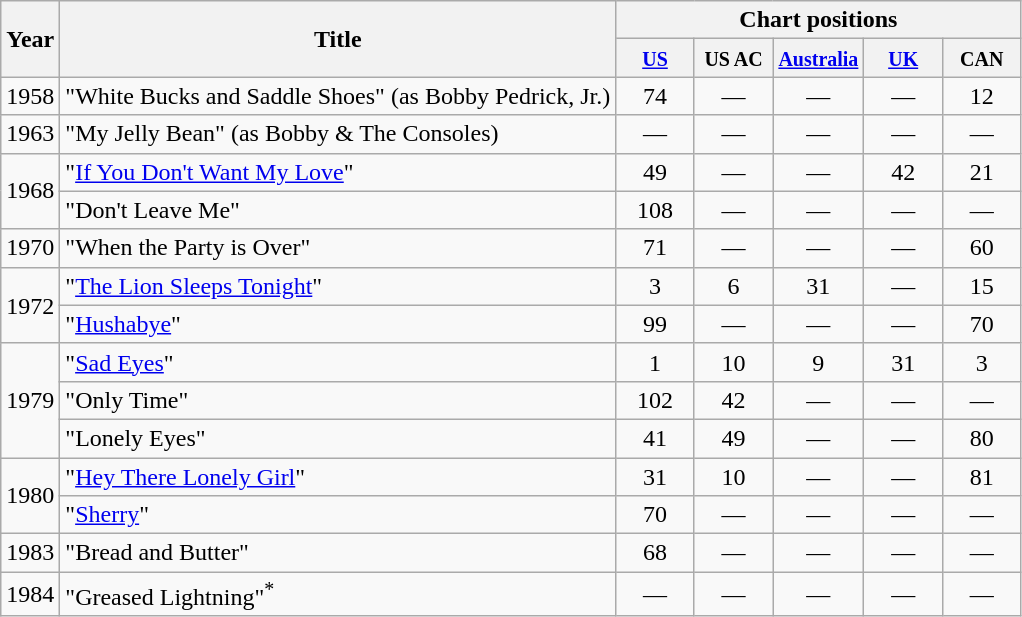<table class="wikitable">
<tr>
<th rowspan="2">Year</th>
<th rowspan="2">Title</th>
<th colspan="5">Chart positions</th>
</tr>
<tr>
<th width="45"><small><a href='#'>US</a></small></th>
<th width="45"><small>US AC</small></th>
<th width="45"><small><a href='#'>Australia</a></small></th>
<th width="45"><small><a href='#'>UK</a></small></th>
<th width="45"><small>CAN</small></th>
</tr>
<tr>
<td>1958</td>
<td>"White Bucks and Saddle Shoes" (as Bobby Pedrick, Jr.)</td>
<td align="center">74</td>
<td align="center">—</td>
<td align="center">—</td>
<td align="center">—</td>
<td align="center">12</td>
</tr>
<tr>
<td>1963</td>
<td>"My Jelly Bean" (as Bobby & The Consoles)</td>
<td align="center">—</td>
<td align="center">—</td>
<td align="center">—</td>
<td align="center">—</td>
<td align="center">—</td>
</tr>
<tr>
<td rowspan="2">1968</td>
<td>"<a href='#'>If You Don't Want My Love</a>"</td>
<td align="center">49</td>
<td align="center">—</td>
<td align="center">—</td>
<td align="center">42</td>
<td align="center">21</td>
</tr>
<tr>
<td>"Don't Leave Me"</td>
<td align="center">108</td>
<td align="center">—</td>
<td align="center">—</td>
<td align="center">—</td>
<td align="center">—</td>
</tr>
<tr>
<td>1970</td>
<td>"When the Party is Over"</td>
<td align="center">71</td>
<td align="center">—</td>
<td align="center">—</td>
<td align="center">—</td>
<td align="center">60</td>
</tr>
<tr>
<td rowspan="2">1972</td>
<td>"<a href='#'>The Lion Sleeps Tonight</a>"</td>
<td align="center">3</td>
<td align="center">6</td>
<td align="center">31</td>
<td align="center">—</td>
<td align="center">15</td>
</tr>
<tr>
<td>"<a href='#'>Hushabye</a>"</td>
<td align="center">99</td>
<td align="center">—</td>
<td align="center">—</td>
<td align="center">—</td>
<td align="center">70</td>
</tr>
<tr>
<td rowspan="3">1979</td>
<td>"<a href='#'>Sad Eyes</a>"</td>
<td align="center">1</td>
<td align="center">10</td>
<td align="center">9</td>
<td align="center">31</td>
<td align="center">3</td>
</tr>
<tr>
<td>"Only Time"</td>
<td align="center">102</td>
<td align="center">42</td>
<td align="center">—</td>
<td align="center">—</td>
<td align="center">—</td>
</tr>
<tr>
<td>"Lonely Eyes"</td>
<td align="center">41</td>
<td align="center">49</td>
<td align="center">—</td>
<td align="center">—</td>
<td align="center">80</td>
</tr>
<tr>
<td rowspan="2">1980</td>
<td>"<a href='#'>Hey There Lonely Girl</a>"</td>
<td align="center">31</td>
<td align="center">10</td>
<td align="center">—</td>
<td align="center">—</td>
<td align="center">81</td>
</tr>
<tr>
<td>"<a href='#'>Sherry</a>"</td>
<td align="center">70</td>
<td align="center">—</td>
<td align="center">—</td>
<td align="center">—</td>
<td align="center">—</td>
</tr>
<tr>
<td>1983</td>
<td>"Bread and Butter"</td>
<td align="center">68</td>
<td align="center">—</td>
<td align="center">—</td>
<td align="center">—</td>
<td align="center">—</td>
</tr>
<tr>
<td>1984</td>
<td>"Greased Lightning"<sup>*</sup></td>
<td align="center">—</td>
<td align="center">—</td>
<td align="center">—</td>
<td align="center">—</td>
<td align="center">—</td>
</tr>
</table>
